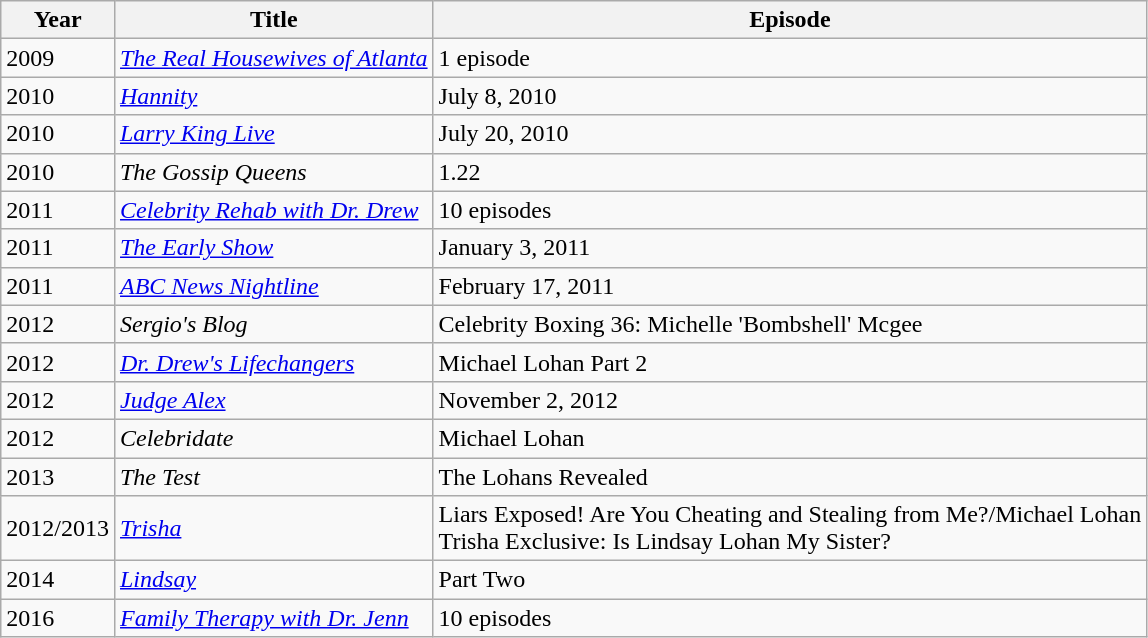<table class="wikitable">
<tr>
<th>Year</th>
<th>Title</th>
<th>Episode</th>
</tr>
<tr>
<td>2009</td>
<td><em><a href='#'>The Real Housewives of Atlanta</a></em></td>
<td>1 episode</td>
</tr>
<tr>
<td>2010</td>
<td><em><a href='#'>Hannity</a></em></td>
<td>July 8, 2010</td>
</tr>
<tr>
<td>2010</td>
<td><em><a href='#'>Larry King Live</a></em></td>
<td>July 20, 2010</td>
</tr>
<tr>
<td>2010</td>
<td><em>The Gossip Queens</em></td>
<td>1.22</td>
</tr>
<tr>
<td>2011</td>
<td><em><a href='#'>Celebrity Rehab with Dr. Drew</a></em></td>
<td>10 episodes</td>
</tr>
<tr>
<td>2011</td>
<td><em><a href='#'>The Early Show</a></em></td>
<td>January 3, 2011</td>
</tr>
<tr>
<td>2011</td>
<td><em><a href='#'>ABC News Nightline</a></em></td>
<td>February 17, 2011</td>
</tr>
<tr>
<td>2012</td>
<td><em>Sergio's Blog</em></td>
<td>Celebrity Boxing 36: Michelle 'Bombshell' Mcgee</td>
</tr>
<tr>
<td>2012</td>
<td><em><a href='#'>Dr. Drew's Lifechangers</a></em></td>
<td>Michael Lohan Part 2</td>
</tr>
<tr>
<td>2012</td>
<td><em><a href='#'>Judge Alex</a></em></td>
<td>November 2, 2012</td>
</tr>
<tr>
<td>2012</td>
<td><em>Celebridate</em></td>
<td>Michael Lohan</td>
</tr>
<tr>
<td>2013</td>
<td><em>The Test</em></td>
<td>The Lohans Revealed</td>
</tr>
<tr>
<td>2012/2013</td>
<td><em><a href='#'>Trisha</a></em></td>
<td>Liars Exposed! Are You Cheating and Stealing from Me?/Michael Lohan<br>Trisha Exclusive: Is Lindsay Lohan My Sister?</td>
</tr>
<tr>
<td>2014</td>
<td><em><a href='#'>Lindsay</a></em></td>
<td>Part Two</td>
</tr>
<tr>
<td>2016</td>
<td><em><a href='#'>Family Therapy with Dr. Jenn</a></em></td>
<td>10 episodes</td>
</tr>
</table>
